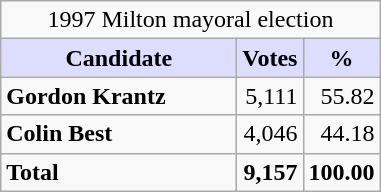<table class="wikitable sortable">
<tr>
<td colspan="3" style="text-align:center;">1997 Milton mayoral election</td>
</tr>
<tr>
<th style="background:#ddf; width:150px;">Candidate</th>
<th style="background:#ddf;">Votes</th>
<th style="background:#ddf;">%</th>
</tr>
<tr>
<td><strong>Gordon Krantz</strong></td>
<td align=right>5,111</td>
<td align=right>55.82</td>
</tr>
<tr>
<td><strong>Colin Best</strong></td>
<td align=right>4,046</td>
<td align=right>44.18</td>
</tr>
<tr>
<td><strong>Total</strong></td>
<td align=right><strong>9,157</strong></td>
<td align=right><strong>100.00</strong></td>
</tr>
</table>
